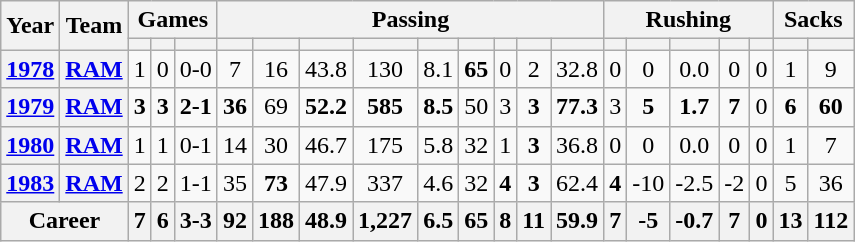<table class="wikitable" style="text-align:center;">
<tr>
<th rowspan="2">Year</th>
<th rowspan="2">Team</th>
<th colspan="3">Games</th>
<th colspan="9">Passing</th>
<th colspan="5">Rushing</th>
<th colspan="2">Sacks</th>
</tr>
<tr>
<th></th>
<th></th>
<th></th>
<th></th>
<th></th>
<th></th>
<th></th>
<th></th>
<th></th>
<th></th>
<th></th>
<th></th>
<th></th>
<th></th>
<th></th>
<th></th>
<th></th>
<th></th>
<th></th>
</tr>
<tr>
<th><a href='#'>1978</a></th>
<th><a href='#'>RAM</a></th>
<td>1</td>
<td>0</td>
<td>0-0</td>
<td>7</td>
<td>16</td>
<td>43.8</td>
<td>130</td>
<td>8.1</td>
<td><strong>65</strong></td>
<td>0</td>
<td>2</td>
<td>32.8</td>
<td>0</td>
<td>0</td>
<td>0.0</td>
<td>0</td>
<td>0</td>
<td>1</td>
<td>9</td>
</tr>
<tr>
<th><a href='#'>1979</a></th>
<th><a href='#'>RAM</a></th>
<td><strong>3</strong></td>
<td><strong>3</strong></td>
<td><strong>2-1</strong></td>
<td><strong>36</strong></td>
<td>69</td>
<td><strong>52.2</strong></td>
<td><strong>585</strong></td>
<td><strong>8.5</strong></td>
<td>50</td>
<td>3</td>
<td><strong>3</strong></td>
<td><strong>77.3</strong></td>
<td>3</td>
<td><strong>5</strong></td>
<td><strong>1.7</strong></td>
<td><strong>7</strong></td>
<td>0</td>
<td><strong>6</strong></td>
<td><strong>60</strong></td>
</tr>
<tr>
<th><a href='#'>1980</a></th>
<th><a href='#'>RAM</a></th>
<td>1</td>
<td>1</td>
<td>0-1</td>
<td>14</td>
<td>30</td>
<td>46.7</td>
<td>175</td>
<td>5.8</td>
<td>32</td>
<td>1</td>
<td><strong>3</strong></td>
<td>36.8</td>
<td>0</td>
<td>0</td>
<td>0.0</td>
<td>0</td>
<td>0</td>
<td>1</td>
<td>7</td>
</tr>
<tr>
<th><a href='#'>1983</a></th>
<th><a href='#'>RAM</a></th>
<td>2</td>
<td>2</td>
<td>1-1</td>
<td>35</td>
<td><strong>73</strong></td>
<td>47.9</td>
<td>337</td>
<td>4.6</td>
<td>32</td>
<td><strong>4</strong></td>
<td><strong>3</strong></td>
<td>62.4</td>
<td><strong>4</strong></td>
<td>-10</td>
<td>-2.5</td>
<td>-2</td>
<td>0</td>
<td>5</td>
<td>36</td>
</tr>
<tr>
<th colspan="2">Career</th>
<th>7</th>
<th>6</th>
<th>3-3</th>
<th>92</th>
<th>188</th>
<th>48.9</th>
<th>1,227</th>
<th>6.5</th>
<th>65</th>
<th>8</th>
<th>11</th>
<th>59.9</th>
<th>7</th>
<th>-5</th>
<th>-0.7</th>
<th>7</th>
<th>0</th>
<th>13</th>
<th>112</th>
</tr>
</table>
